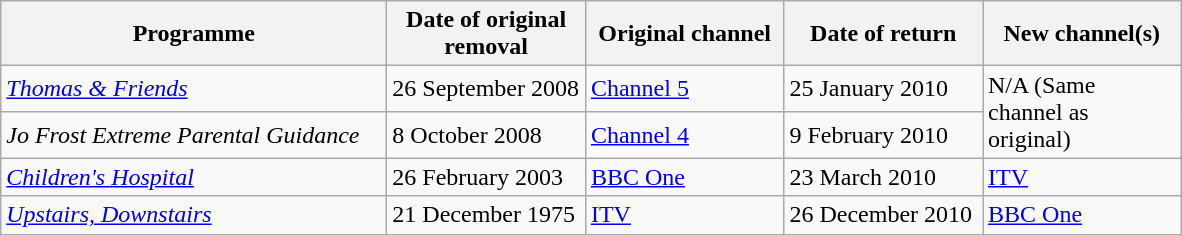<table class="wikitable">
<tr>
<th width=250>Programme</th>
<th width=125>Date of original removal</th>
<th width=125>Original channel</th>
<th width=125>Date of return</th>
<th width=125>New channel(s)</th>
</tr>
<tr>
<td><em><a href='#'>Thomas & Friends</a></em></td>
<td>26 September 2008</td>
<td><a href='#'>Channel 5</a></td>
<td>25 January 2010</td>
<td rowspan="2">N/A (Same channel as original)</td>
</tr>
<tr>
<td><em>Jo Frost Extreme Parental Guidance</em></td>
<td>8 October 2008</td>
<td><a href='#'>Channel 4</a></td>
<td>9 February 2010</td>
</tr>
<tr>
<td><em><a href='#'>Children's Hospital</a></em></td>
<td>26 February 2003</td>
<td><a href='#'>BBC One</a></td>
<td>23 March 2010</td>
<td><a href='#'>ITV</a></td>
</tr>
<tr>
<td><em><a href='#'>Upstairs, Downstairs</a></em></td>
<td>21 December 1975</td>
<td><a href='#'>ITV</a></td>
<td>26 December 2010</td>
<td><a href='#'>BBC One</a></td>
</tr>
</table>
